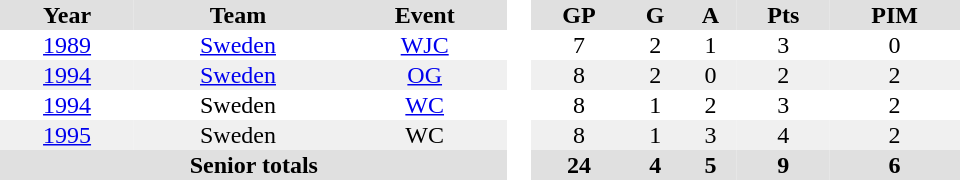<table border="0" cellpadding="1" cellspacing="0" style="text-align:center; width:40em">
<tr ALIGN="center" bgcolor="#e0e0e0">
<th>Year</th>
<th>Team</th>
<th>Event</th>
<th rowspan="99" bgcolor="#ffffff"> </th>
<th>GP</th>
<th>G</th>
<th>A</th>
<th>Pts</th>
<th>PIM</th>
</tr>
<tr>
<td><a href='#'>1989</a></td>
<td><a href='#'>Sweden</a></td>
<td><a href='#'>WJC</a></td>
<td>7</td>
<td>2</td>
<td>1</td>
<td>3</td>
<td>0</td>
</tr>
<tr bgcolor="#f0f0f0">
<td><a href='#'>1994</a></td>
<td><a href='#'>Sweden</a></td>
<td><a href='#'>OG</a></td>
<td>8</td>
<td>2</td>
<td>0</td>
<td>2</td>
<td>2</td>
</tr>
<tr>
<td><a href='#'>1994</a></td>
<td>Sweden</td>
<td><a href='#'>WC</a></td>
<td>8</td>
<td>1</td>
<td>2</td>
<td>3</td>
<td>2</td>
</tr>
<tr bgcolor="#f0f0f0">
<td><a href='#'>1995</a></td>
<td>Sweden</td>
<td>WC</td>
<td>8</td>
<td>1</td>
<td>3</td>
<td>4</td>
<td>2</td>
</tr>
<tr bgcolor="#e0e0e0">
<th colspan=3>Senior totals</th>
<th>24</th>
<th>4</th>
<th>5</th>
<th>9</th>
<th>6</th>
</tr>
</table>
